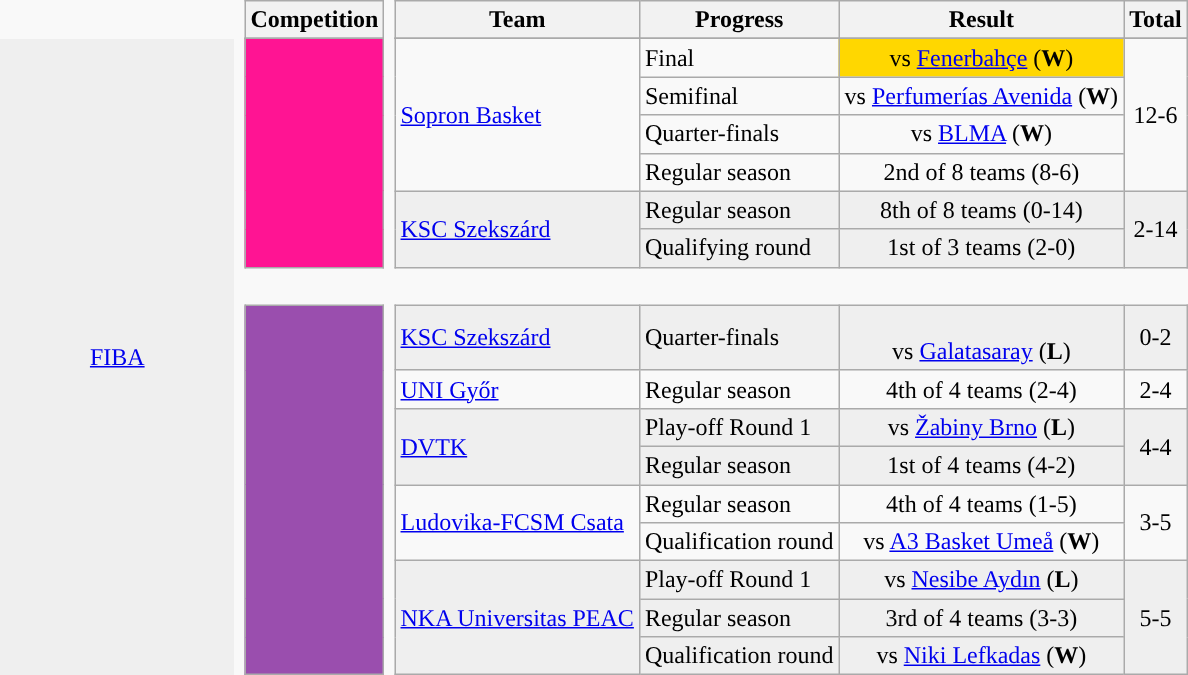<table class="wikitable" style="border: none;">
<tr>
<td style="border: none;" width=150px></td>
<td style="border: none;"></td>
<th style="text-align: center;">Competition</th>
<td style="border: none;"></td>
<th>Team</th>
<th>Progress</th>
<th>Result</th>
<th>Total </th>
</tr>
<tr>
<td rowspan=17 style="text-align: center; border: none; background-color: #efefef;"><a href='#'>FIBA</a></td>
<td rowspan=17 style="border: none;"><br></td>
</tr>
<tr>
<td rowspan=6 style="text-align:center; background-color: #FF1493;"><strong><a href='#'></a></strong></td>
<td rowspan=6 style="border: none;"></td>
<td rowspan=4><a href='#'>Sopron Basket</a></td>
<td>Final</td>
<td style="background:#FFD700;text-align:center">vs  <a href='#'>Fenerbahçe</a> (<strong>W</strong>)</td>
<td rowspan=4 style="text-align:center;">12-6</td>
</tr>
<tr>
<td>Semifinal</td>
<td style="text-align:center">vs  <a href='#'>Perfumerías Avenida</a> (<strong>W</strong>)</td>
</tr>
<tr>
<td>Quarter-finals</td>
<td style="text-align:center">vs  <a href='#'>BLMA</a> (<strong>W</strong>)</td>
</tr>
<tr>
<td>Regular season</td>
<td style="text-align:center;">2nd of 8 teams (8-6)</td>
</tr>
<tr>
<td rowspan=2 style="background-color: #efefef;"><a href='#'>KSC Szekszárd</a></td>
<td style="background-color: #efefef;">Regular season</td>
<td style="background-color: #efefef; text-align:center;">8th of 8 teams (0-14)<br><em></em></td>
<td rowspan=2 style="background-color: #efefef; text-align:center;">2-14</td>
</tr>
<tr>
<td style="background-color: #efefef;">Qualifying round</td>
<td style="background-color: #efefef; text-align:center;">1st of 3 teams (2-0)</td>
</tr>
<tr>
<td colspan=7 style="border: none;"><br></td>
</tr>
<tr>
<td rowspan=9 style="text-align:center; background-color: #9A4EAE;"><strong><a href='#'></a></strong></td>
<td rowspan=9 style="border: none;"></td>
<td style="background-color: #efefef;"><a href='#'>KSC Szekszárd</a></td>
<td style="background-color: #efefef;">Quarter-finals</td>
<td style="background-color: #efefef; text-align:center;"><em></em><br>vs  <a href='#'>Galatasaray</a> (<strong>L</strong>)</td>
<td style="background-color: #efefef; text-align:center;">0-2</td>
</tr>
<tr>
<td><a href='#'>UNI Győr</a></td>
<td>Regular season</td>
<td style="text-align:center;">4th of 4 teams (2-4)</td>
<td style="text-align:center;">2-4</td>
</tr>
<tr>
<td rowspan=2 style="background-color: #efefef;"><a href='#'>DVTK</a></td>
<td style="background-color: #efefef;">Play-off Round 1</td>
<td style="background-color: #efefef; text-align:center;">vs  <a href='#'>Žabiny Brno</a> (<strong>L</strong>)</td>
<td rowspan=2 style="background-color: #efefef; text-align:center;">4-4</td>
</tr>
<tr>
<td style="background-color: #efefef;">Regular season</td>
<td style="background-color: #efefef; text-align:center;">1st of 4 teams (4-2)</td>
</tr>
<tr>
<td rowspan=2><a href='#'>Ludovika-FCSM Csata</a></td>
<td>Regular season</td>
<td style="text-align:center;">4th of 4 teams (1-5)</td>
<td rowspan=2 style="text-align:center;">3-5</td>
</tr>
<tr>
<td>Qualification round</td>
<td style="text-align:center">vs  <a href='#'>A3 Basket Umeå</a> (<strong>W</strong>)</td>
</tr>
<tr>
<td rowspan=3 style="background-color: #efefef;"><a href='#'>NKA Universitas PEAC</a></td>
<td style="background-color: #efefef;">Play-off Round 1</td>
<td style="background-color: #efefef; text-align:center;">vs  <a href='#'>Nesibe Aydın</a> (<strong>L</strong>)</td>
<td rowspan=3 style="background-color: #efefef; text-align:center;">5-5</td>
</tr>
<tr>
<td style="background-color: #efefef;">Regular season</td>
<td style="background-color: #efefef; text-align:center;">3rd of 4 teams (3-3)</td>
</tr>
<tr>
<td style="background-color: #efefef;">Qualification round</td>
<td style="background-color: #efefef; text-align:center;">vs  <a href='#'>Niki Lefkadas</a> (<strong>W</strong>)</td>
</tr>
</table>
